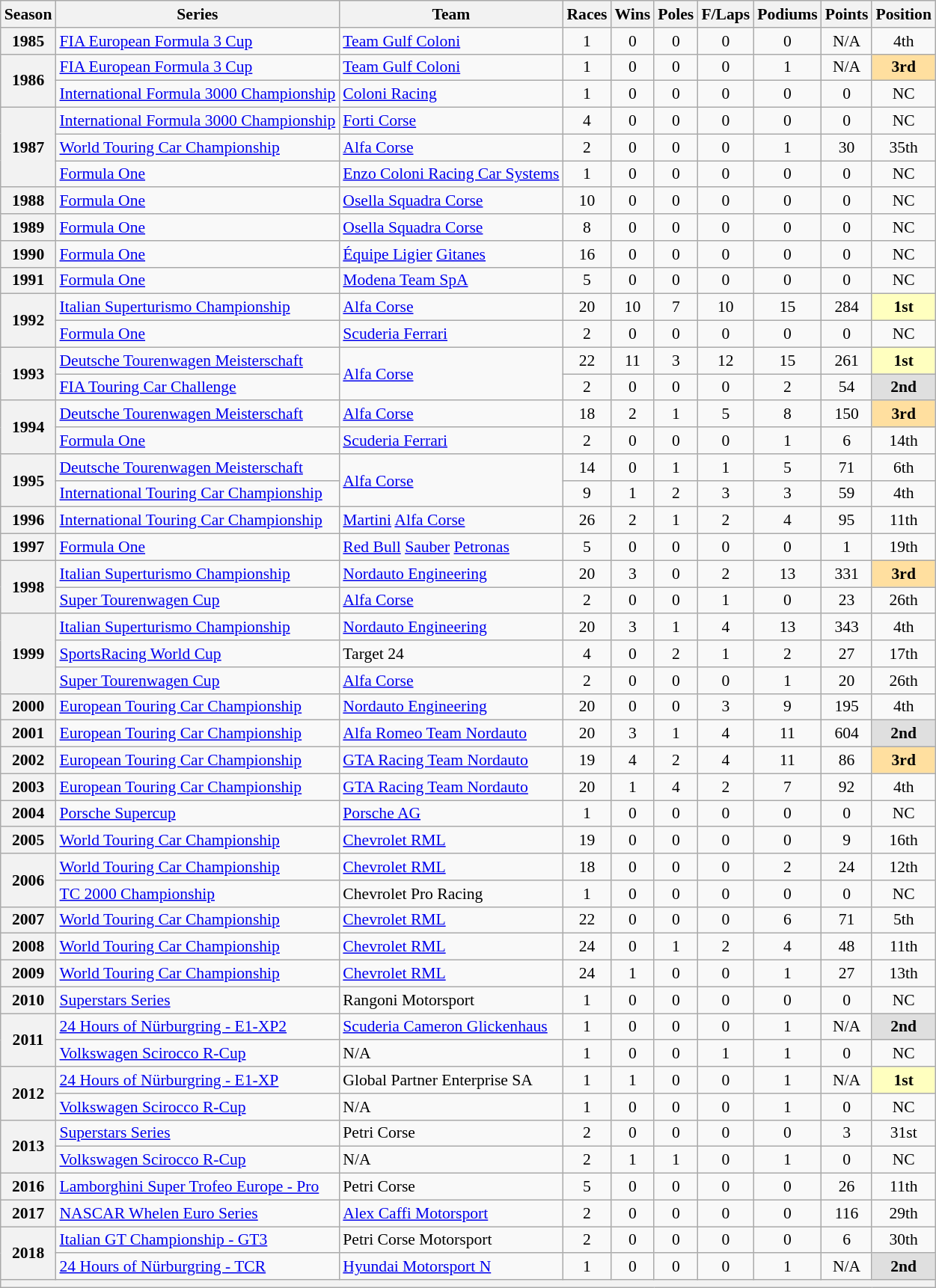<table class="wikitable" style="font-size: 90%; text-align:center">
<tr>
<th>Season</th>
<th>Series</th>
<th>Team</th>
<th>Races</th>
<th>Wins</th>
<th>Poles</th>
<th>F/Laps</th>
<th>Podiums</th>
<th>Points</th>
<th>Position</th>
</tr>
<tr>
<th>1985</th>
<td align=left><a href='#'>FIA European Formula 3 Cup</a></td>
<td align=left><a href='#'>Team Gulf Coloni</a></td>
<td>1</td>
<td>0</td>
<td>0</td>
<td>0</td>
<td>0</td>
<td>N/A</td>
<td>4th</td>
</tr>
<tr>
<th rowspan=2>1986</th>
<td align=left><a href='#'>FIA European Formula 3 Cup</a></td>
<td align=left><a href='#'>Team Gulf Coloni</a></td>
<td>1</td>
<td>0</td>
<td>0</td>
<td>0</td>
<td>1</td>
<td>N/A</td>
<td style="background:#FFDF9F"><strong>3rd</strong></td>
</tr>
<tr>
<td align=left><a href='#'>International Formula 3000 Championship</a></td>
<td align=left><a href='#'>Coloni Racing</a></td>
<td>1</td>
<td>0</td>
<td>0</td>
<td>0</td>
<td>0</td>
<td>0</td>
<td>NC</td>
</tr>
<tr>
<th rowspan=3>1987</th>
<td align=left><a href='#'>International Formula 3000 Championship</a></td>
<td align=left><a href='#'>Forti Corse</a></td>
<td>4</td>
<td>0</td>
<td>0</td>
<td>0</td>
<td>0</td>
<td>0</td>
<td>NC</td>
</tr>
<tr>
<td align=left><a href='#'>World Touring Car Championship</a></td>
<td align=left><a href='#'>Alfa Corse</a></td>
<td>2</td>
<td>0</td>
<td>0</td>
<td>0</td>
<td>1</td>
<td>30</td>
<td>35th</td>
</tr>
<tr>
<td align=left><a href='#'>Formula One</a></td>
<td align=left><a href='#'>Enzo Coloni Racing Car Systems</a></td>
<td>1</td>
<td>0</td>
<td>0</td>
<td>0</td>
<td>0</td>
<td>0</td>
<td>NC</td>
</tr>
<tr>
<th>1988</th>
<td align=left><a href='#'>Formula One</a></td>
<td align=left><a href='#'>Osella Squadra Corse</a></td>
<td>10</td>
<td>0</td>
<td>0</td>
<td>0</td>
<td>0</td>
<td>0</td>
<td>NC</td>
</tr>
<tr>
<th>1989</th>
<td align=left><a href='#'>Formula One</a></td>
<td align=left><a href='#'>Osella Squadra Corse</a></td>
<td>8</td>
<td>0</td>
<td>0</td>
<td>0</td>
<td>0</td>
<td>0</td>
<td>NC</td>
</tr>
<tr>
<th>1990</th>
<td align=left><a href='#'>Formula One</a></td>
<td align=left><a href='#'>Équipe Ligier</a> <a href='#'>Gitanes</a></td>
<td>16</td>
<td>0</td>
<td>0</td>
<td>0</td>
<td>0</td>
<td>0</td>
<td>NC</td>
</tr>
<tr>
<th>1991</th>
<td align=left><a href='#'>Formula One</a></td>
<td align=left><a href='#'>Modena Team SpA</a></td>
<td>5</td>
<td>0</td>
<td>0</td>
<td>0</td>
<td>0</td>
<td>0</td>
<td>NC</td>
</tr>
<tr>
<th rowspan=2>1992</th>
<td align=left><a href='#'>Italian Superturismo Championship</a></td>
<td align=left><a href='#'>Alfa Corse</a></td>
<td>20</td>
<td>10</td>
<td>7</td>
<td>10</td>
<td>15</td>
<td>284</td>
<td style="background:#FFFFBF"><strong>1st</strong></td>
</tr>
<tr>
<td align=left><a href='#'>Formula One</a></td>
<td align=left><a href='#'>Scuderia Ferrari</a></td>
<td>2</td>
<td>0</td>
<td>0</td>
<td>0</td>
<td>0</td>
<td>0</td>
<td>NC</td>
</tr>
<tr>
<th rowspan=2>1993</th>
<td align=left><a href='#'>Deutsche Tourenwagen Meisterschaft</a></td>
<td rowspan="2" style="text-align:left"><a href='#'>Alfa Corse</a></td>
<td>22</td>
<td>11</td>
<td>3</td>
<td>12</td>
<td>15</td>
<td>261</td>
<td style="background:#FFFFBF"><strong>1st</strong></td>
</tr>
<tr>
<td align=left><a href='#'>FIA Touring Car Challenge</a></td>
<td>2</td>
<td>0</td>
<td>0</td>
<td>0</td>
<td>2</td>
<td>54</td>
<td style="background:#DFDFDF"><strong>2nd</strong></td>
</tr>
<tr>
<th rowspan=2>1994</th>
<td align=left><a href='#'>Deutsche Tourenwagen Meisterschaft</a></td>
<td align=left><a href='#'>Alfa Corse</a></td>
<td>18</td>
<td>2</td>
<td>1</td>
<td>5</td>
<td>8</td>
<td>150</td>
<td style="background:#FFDF9F"><strong>3rd</strong></td>
</tr>
<tr>
<td align=left><a href='#'>Formula One</a></td>
<td align=left><a href='#'>Scuderia Ferrari</a></td>
<td>2</td>
<td>0</td>
<td>0</td>
<td>0</td>
<td>1</td>
<td>6</td>
<td>14th</td>
</tr>
<tr>
<th rowspan=2>1995</th>
<td align=left><a href='#'>Deutsche Tourenwagen Meisterschaft</a></td>
<td rowspan="2" style="text-align:left"><a href='#'>Alfa Corse</a></td>
<td>14</td>
<td>0</td>
<td>1</td>
<td>1</td>
<td>5</td>
<td>71</td>
<td>6th</td>
</tr>
<tr>
<td align=left><a href='#'>International Touring Car Championship</a></td>
<td>9</td>
<td>1</td>
<td>2</td>
<td>3</td>
<td>3</td>
<td>59</td>
<td>4th</td>
</tr>
<tr>
<th>1996</th>
<td align=left><a href='#'>International Touring Car Championship</a></td>
<td align=left><a href='#'>Martini</a> <a href='#'>Alfa Corse</a></td>
<td>26</td>
<td>2</td>
<td>1</td>
<td>2</td>
<td>4</td>
<td>95</td>
<td>11th</td>
</tr>
<tr>
<th>1997</th>
<td align=left><a href='#'>Formula One</a></td>
<td align=left><a href='#'>Red Bull</a> <a href='#'>Sauber</a> <a href='#'>Petronas</a></td>
<td>5</td>
<td>0</td>
<td>0</td>
<td>0</td>
<td>0</td>
<td>1</td>
<td>19th</td>
</tr>
<tr>
<th rowspan=2>1998</th>
<td align=left><a href='#'>Italian Superturismo Championship</a></td>
<td align=left><a href='#'>Nordauto Engineering</a></td>
<td>20</td>
<td>3</td>
<td>0</td>
<td>2</td>
<td>13</td>
<td>331</td>
<td style="background:#FFDF9F"><strong>3rd</strong></td>
</tr>
<tr>
<td align=left><a href='#'>Super Tourenwagen Cup</a></td>
<td align=left><a href='#'>Alfa Corse</a></td>
<td>2</td>
<td>0</td>
<td>0</td>
<td>1</td>
<td>0</td>
<td>23</td>
<td>26th</td>
</tr>
<tr>
<th rowspan=3>1999</th>
<td align=left><a href='#'>Italian Superturismo Championship</a></td>
<td align=left><a href='#'>Nordauto Engineering</a></td>
<td>20</td>
<td>3</td>
<td>1</td>
<td>4</td>
<td>13</td>
<td>343</td>
<td>4th</td>
</tr>
<tr>
<td align=left><a href='#'>SportsRacing World Cup</a></td>
<td align=left>Target 24</td>
<td>4</td>
<td>0</td>
<td>2</td>
<td>1</td>
<td>2</td>
<td>27</td>
<td>17th</td>
</tr>
<tr>
<td align=left><a href='#'>Super Tourenwagen Cup</a></td>
<td align=left><a href='#'>Alfa Corse</a></td>
<td>2</td>
<td>0</td>
<td>0</td>
<td>0</td>
<td>1</td>
<td>20</td>
<td>26th</td>
</tr>
<tr>
<th>2000</th>
<td align=left><a href='#'>European Touring Car Championship</a></td>
<td align=left><a href='#'>Nordauto Engineering</a></td>
<td>20</td>
<td>0</td>
<td>0</td>
<td>3</td>
<td>9</td>
<td>195</td>
<td>4th</td>
</tr>
<tr>
<th>2001</th>
<td align=left><a href='#'>European Touring Car Championship</a></td>
<td align=left><a href='#'>Alfa Romeo Team Nordauto</a></td>
<td>20</td>
<td>3</td>
<td>1</td>
<td>4</td>
<td>11</td>
<td>604</td>
<td style="background:#DFDFDF"><strong>2nd</strong></td>
</tr>
<tr>
<th>2002</th>
<td align=left><a href='#'>European Touring Car Championship</a></td>
<td align=left><a href='#'>GTA Racing Team Nordauto</a></td>
<td>19</td>
<td>4</td>
<td>2</td>
<td>4</td>
<td>11</td>
<td>86</td>
<td style="background:#FFDF9F"><strong>3rd</strong></td>
</tr>
<tr>
<th>2003</th>
<td align=left><a href='#'>European Touring Car Championship</a></td>
<td align=left><a href='#'>GTA Racing Team Nordauto</a></td>
<td>20</td>
<td>1</td>
<td>4</td>
<td>2</td>
<td>7</td>
<td>92</td>
<td>4th</td>
</tr>
<tr>
<th>2004</th>
<td align=left><a href='#'>Porsche Supercup</a></td>
<td align=left><a href='#'>Porsche AG</a></td>
<td>1</td>
<td>0</td>
<td>0</td>
<td>0</td>
<td>0</td>
<td>0</td>
<td>NC</td>
</tr>
<tr>
<th>2005</th>
<td align=left><a href='#'>World Touring Car Championship</a></td>
<td align=left><a href='#'>Chevrolet RML</a></td>
<td>19</td>
<td>0</td>
<td>0</td>
<td>0</td>
<td>0</td>
<td>9</td>
<td>16th</td>
</tr>
<tr>
<th rowspan=2>2006</th>
<td align=left><a href='#'>World Touring Car Championship</a></td>
<td align=left><a href='#'>Chevrolet RML</a></td>
<td>18</td>
<td>0</td>
<td>0</td>
<td>0</td>
<td>2</td>
<td>24</td>
<td>12th</td>
</tr>
<tr>
<td align=left><a href='#'>TC 2000 Championship</a></td>
<td align=left>Chevrolet Pro Racing</td>
<td>1</td>
<td>0</td>
<td>0</td>
<td>0</td>
<td>0</td>
<td>0</td>
<td>NC</td>
</tr>
<tr>
<th>2007</th>
<td align=left><a href='#'>World Touring Car Championship</a></td>
<td align=left><a href='#'>Chevrolet RML</a></td>
<td>22</td>
<td>0</td>
<td>0</td>
<td>0</td>
<td>6</td>
<td>71</td>
<td>5th</td>
</tr>
<tr>
<th>2008</th>
<td align=left><a href='#'>World Touring Car Championship</a></td>
<td align=left><a href='#'>Chevrolet RML</a></td>
<td>24</td>
<td>0</td>
<td>1</td>
<td>2</td>
<td>4</td>
<td>48</td>
<td>11th</td>
</tr>
<tr>
<th>2009</th>
<td align=left><a href='#'>World Touring Car Championship</a></td>
<td align=left><a href='#'>Chevrolet RML</a></td>
<td>24</td>
<td>1</td>
<td>0</td>
<td>0</td>
<td>1</td>
<td>27</td>
<td>13th</td>
</tr>
<tr>
<th>2010</th>
<td align=left><a href='#'>Superstars Series</a></td>
<td align=left>Rangoni Motorsport</td>
<td>1</td>
<td>0</td>
<td>0</td>
<td>0</td>
<td>0</td>
<td>0</td>
<td>NC</td>
</tr>
<tr>
<th rowspan=2>2011</th>
<td align=left><a href='#'>24 Hours of Nürburgring - E1-XP2</a></td>
<td align=left><a href='#'>Scuderia Cameron Glickenhaus</a></td>
<td>1</td>
<td>0</td>
<td>0</td>
<td>0</td>
<td>1</td>
<td>N/A</td>
<td style="background:#DFDFDF"><strong>2nd</strong></td>
</tr>
<tr>
<td align=left><a href='#'>Volkswagen Scirocco R-Cup</a></td>
<td align=left>N/A</td>
<td>1</td>
<td>0</td>
<td>0</td>
<td>1</td>
<td>1</td>
<td>0</td>
<td>NC</td>
</tr>
<tr>
<th rowspan=2>2012</th>
<td align=left><a href='#'>24 Hours of Nürburgring - E1-XP</a></td>
<td align=left>Global Partner Enterprise SA</td>
<td>1</td>
<td>1</td>
<td>0</td>
<td>0</td>
<td>1</td>
<td>N/A</td>
<td style="background:#FFFFBF"><strong>1st</strong></td>
</tr>
<tr>
<td align=left><a href='#'>Volkswagen Scirocco R-Cup</a></td>
<td align=left>N/A</td>
<td>1</td>
<td>0</td>
<td>0</td>
<td>0</td>
<td>1</td>
<td>0</td>
<td>NC</td>
</tr>
<tr>
<th rowspan=2>2013</th>
<td align=left><a href='#'>Superstars Series</a></td>
<td align=left>Petri Corse</td>
<td>2</td>
<td>0</td>
<td>0</td>
<td>0</td>
<td>0</td>
<td>3</td>
<td>31st</td>
</tr>
<tr>
<td align=left><a href='#'>Volkswagen Scirocco R-Cup</a></td>
<td align=left>N/A</td>
<td>2</td>
<td>1</td>
<td>1</td>
<td>0</td>
<td>1</td>
<td>0</td>
<td>NC</td>
</tr>
<tr>
<th>2016</th>
<td align=left><a href='#'>Lamborghini Super Trofeo Europe - Pro</a></td>
<td align=left>Petri Corse</td>
<td>5</td>
<td>0</td>
<td>0</td>
<td>0</td>
<td>0</td>
<td>26</td>
<td>11th</td>
</tr>
<tr>
<th>2017</th>
<td align=left><a href='#'>NASCAR Whelen Euro Series</a></td>
<td align=left><a href='#'>Alex Caffi Motorsport</a></td>
<td>2</td>
<td>0</td>
<td>0</td>
<td>0</td>
<td>0</td>
<td>116</td>
<td>29th</td>
</tr>
<tr>
<th rowspan="2">2018</th>
<td align=left><a href='#'>Italian GT Championship - GT3</a></td>
<td align=left>Petri Corse Motorsport</td>
<td>2</td>
<td>0</td>
<td>0</td>
<td>0</td>
<td>0</td>
<td>6</td>
<td>30th</td>
</tr>
<tr>
<td align="left"><a href='#'>24 Hours of Nürburgring - TCR</a></td>
<td align="left"><a href='#'>Hyundai Motorsport N</a></td>
<td>1</td>
<td>0</td>
<td>0</td>
<td>0</td>
<td>1</td>
<td>N/A</td>
<td style="background:#DFDFDF"><strong>2nd</strong></td>
</tr>
<tr>
<th colspan=10></th>
</tr>
</table>
